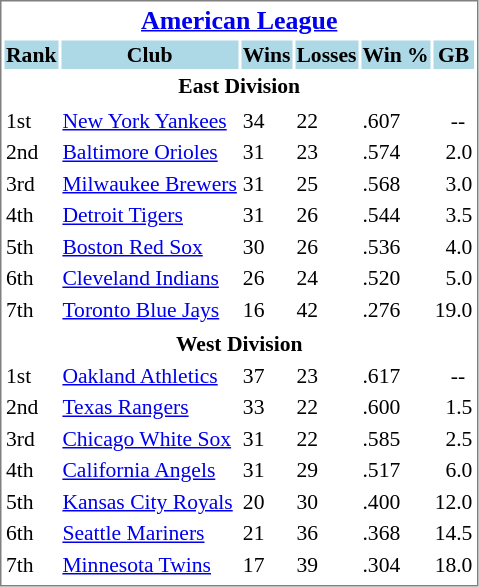<table cellpadding="1" style="width:auto;font-size: 90%; border: 1px solid gray;">
<tr align="center" style="font-size: larger;">
<th colspan=6><a href='#'>American League</a></th>
</tr>
<tr style="background:lightblue;">
<th>Rank</th>
<th>Club</th>
<th>Wins</th>
<th>Losses</th>
<th>Win %</th>
<th>GB</th>
</tr>
<tr align="center" style="vertical-align: middle;" style="background:lightblue;">
<th colspan=6>East Division</th>
</tr>
<tr>
</tr>
<tr>
<td>1st</td>
<td><a href='#'>New York Yankees</a></td>
<td>34</td>
<td>22</td>
<td>.607</td>
<td>   --</td>
</tr>
<tr>
<td>2nd</td>
<td><a href='#'>Baltimore Orioles</a></td>
<td>31</td>
<td>23</td>
<td>.574</td>
<td>  2.0</td>
</tr>
<tr>
<td>3rd</td>
<td><a href='#'>Milwaukee Brewers</a></td>
<td>31</td>
<td>25</td>
<td>.568</td>
<td>  3.0</td>
</tr>
<tr>
<td>4th</td>
<td><a href='#'>Detroit Tigers</a></td>
<td>31</td>
<td>26</td>
<td>.544</td>
<td>  3.5</td>
</tr>
<tr>
<td>5th</td>
<td><a href='#'>Boston Red Sox</a></td>
<td>30</td>
<td>26</td>
<td>.536</td>
<td>  4.0</td>
</tr>
<tr>
<td>6th</td>
<td><a href='#'>Cleveland Indians</a></td>
<td>26</td>
<td>24</td>
<td>.520</td>
<td>  5.0</td>
</tr>
<tr>
<td>7th</td>
<td><a href='#'>Toronto Blue Jays</a></td>
<td>16</td>
<td>42</td>
<td>.276</td>
<td>19.0</td>
</tr>
<tr>
</tr>
<tr align="center" style="vertical-align: middle;" style="background:lightblue;">
<th colspan=6>West Division</th>
</tr>
<tr>
<td>1st</td>
<td><a href='#'>Oakland Athletics</a></td>
<td>37</td>
<td>23</td>
<td>.617</td>
<td>   --</td>
</tr>
<tr>
<td>2nd</td>
<td><a href='#'>Texas Rangers</a></td>
<td>33</td>
<td>22</td>
<td>.600</td>
<td>  1.5</td>
</tr>
<tr>
<td>3rd</td>
<td><a href='#'>Chicago White Sox</a></td>
<td>31</td>
<td>22</td>
<td>.585</td>
<td>  2.5</td>
</tr>
<tr>
<td>4th</td>
<td><a href='#'>California Angels</a></td>
<td>31</td>
<td>29</td>
<td>.517</td>
<td>  6.0</td>
</tr>
<tr>
<td>5th</td>
<td><a href='#'>Kansas City Royals</a></td>
<td>20</td>
<td>30</td>
<td>.400</td>
<td>12.0</td>
</tr>
<tr>
<td>6th</td>
<td><a href='#'>Seattle Mariners</a></td>
<td>21</td>
<td>36</td>
<td>.368</td>
<td>14.5</td>
</tr>
<tr>
<td>7th</td>
<td><a href='#'>Minnesota Twins</a></td>
<td>17</td>
<td>39</td>
<td>.304</td>
<td>18.0</td>
</tr>
<tr>
</tr>
</table>
